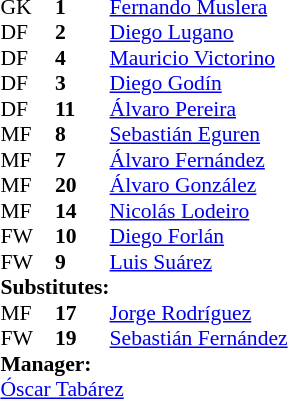<table style="font-size:90%; margin:0.2em auto;" cellspacing="0" cellpadding="0">
<tr>
<th width="25"></th>
<th width="25"></th>
</tr>
<tr>
<td>GK</td>
<td><strong>1</strong></td>
<td><a href='#'>Fernando Muslera</a></td>
</tr>
<tr>
<td>DF</td>
<td><strong>2</strong></td>
<td><a href='#'>Diego Lugano</a></td>
</tr>
<tr>
<td>DF</td>
<td><strong>4</strong></td>
<td><a href='#'>Mauricio Victorino</a></td>
<td></td>
</tr>
<tr>
<td>DF</td>
<td><strong>3</strong></td>
<td><a href='#'>Diego Godín</a></td>
<td></td>
</tr>
<tr>
<td>DF</td>
<td><strong>11</strong></td>
<td><a href='#'>Álvaro Pereira</a></td>
</tr>
<tr>
<td>MF</td>
<td><strong>8</strong></td>
<td><a href='#'>Sebastián Eguren</a></td>
</tr>
<tr>
<td>MF</td>
<td><strong>7</strong></td>
<td><a href='#'>Álvaro Fernández</a></td>
<td></td>
</tr>
<tr>
<td>MF</td>
<td><strong>20</strong></td>
<td><a href='#'>Álvaro González</a></td>
</tr>
<tr>
<td>MF</td>
<td><strong>14</strong></td>
<td><a href='#'>Nicolás Lodeiro</a></td>
<td></td>
<td></td>
</tr>
<tr>
<td>FW</td>
<td><strong>10</strong></td>
<td><a href='#'>Diego Forlán</a></td>
</tr>
<tr>
<td>FW</td>
<td><strong>9</strong></td>
<td><a href='#'>Luis Suárez</a></td>
<td></td>
<td></td>
</tr>
<tr>
<td colspan=2><strong>Substitutes:</strong></td>
</tr>
<tr>
<td>MF</td>
<td><strong>17</strong></td>
<td><a href='#'>Jorge Rodríguez</a></td>
<td></td>
<td></td>
</tr>
<tr>
<td>FW</td>
<td><strong>19</strong></td>
<td><a href='#'>Sebastián Fernández</a></td>
<td></td>
<td></td>
</tr>
<tr>
<td colspan=3><strong>Manager:</strong></td>
</tr>
<tr>
<td colspan=4> <a href='#'>Óscar Tabárez</a></td>
</tr>
</table>
